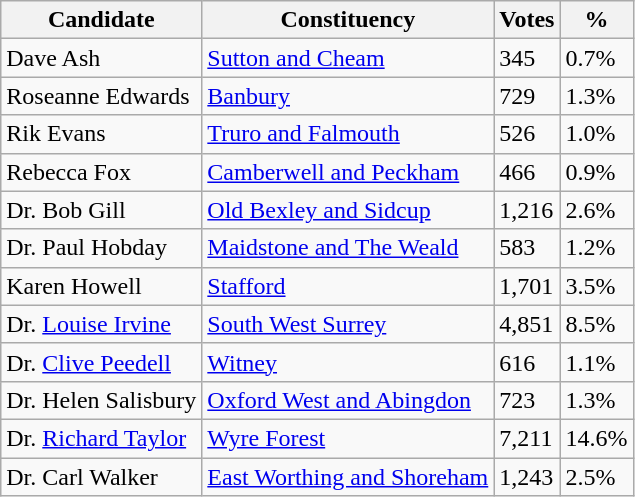<table class="wikitable">
<tr>
<th>Candidate</th>
<th>Constituency</th>
<th>Votes</th>
<th>%</th>
</tr>
<tr>
<td>Dave Ash</td>
<td><a href='#'>Sutton and Cheam</a></td>
<td>345</td>
<td>0.7%</td>
</tr>
<tr>
<td>Roseanne Edwards</td>
<td><a href='#'>Banbury</a></td>
<td>729</td>
<td>1.3%</td>
</tr>
<tr>
<td>Rik Evans</td>
<td><a href='#'>Truro and Falmouth</a></td>
<td>526</td>
<td>1.0%</td>
</tr>
<tr>
<td>Rebecca Fox</td>
<td><a href='#'>Camberwell and Peckham</a></td>
<td>466</td>
<td>0.9%</td>
</tr>
<tr>
<td>Dr. Bob Gill</td>
<td><a href='#'>Old Bexley and Sidcup</a></td>
<td>1,216</td>
<td>2.6%</td>
</tr>
<tr>
<td>Dr. Paul Hobday</td>
<td><a href='#'>Maidstone and The Weald</a></td>
<td>583</td>
<td>1.2%</td>
</tr>
<tr>
<td>Karen Howell</td>
<td><a href='#'>Stafford</a></td>
<td>1,701</td>
<td>3.5%</td>
</tr>
<tr>
<td>Dr. <a href='#'>Louise Irvine</a></td>
<td><a href='#'>South West Surrey</a></td>
<td>4,851</td>
<td>8.5%</td>
</tr>
<tr>
<td>Dr. <a href='#'>Clive Peedell</a></td>
<td><a href='#'>Witney</a></td>
<td>616</td>
<td>1.1%</td>
</tr>
<tr>
<td>Dr. Helen Salisbury</td>
<td><a href='#'>Oxford West and Abingdon</a></td>
<td>723</td>
<td>1.3%</td>
</tr>
<tr>
<td>Dr. <a href='#'>Richard Taylor</a></td>
<td><a href='#'>Wyre Forest</a></td>
<td>7,211</td>
<td>14.6%</td>
</tr>
<tr>
<td>Dr. Carl Walker</td>
<td><a href='#'>East Worthing and Shoreham</a></td>
<td>1,243</td>
<td>2.5%</td>
</tr>
</table>
